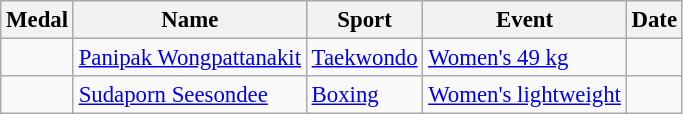<table class="wikitable sortable" style="font-size: 95%;">
<tr>
<th>Medal</th>
<th>Name</th>
<th>Sport</th>
<th>Event</th>
<th>Date</th>
</tr>
<tr>
<td></td>
<td><a href='#'>Panipak Wongpattanakit</a></td>
<td><a href='#'>Taekwondo</a></td>
<td><a href='#'>Women's 49 kg</a></td>
<td></td>
</tr>
<tr>
<td></td>
<td><a href='#'>Sudaporn Seesondee</a></td>
<td><a href='#'>Boxing</a></td>
<td><a href='#'>Women's lightweight</a></td>
<td></td>
</tr>
</table>
